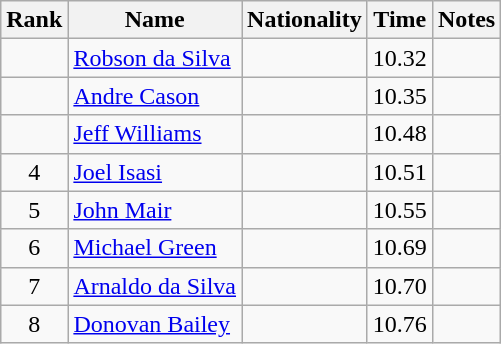<table class="wikitable sortable" style="text-align:center">
<tr>
<th>Rank</th>
<th>Name</th>
<th>Nationality</th>
<th>Time</th>
<th>Notes</th>
</tr>
<tr>
<td></td>
<td align=left><a href='#'>Robson da Silva</a></td>
<td align=left></td>
<td>10.32</td>
<td></td>
</tr>
<tr>
<td></td>
<td align=left><a href='#'>Andre Cason</a></td>
<td align=left></td>
<td>10.35</td>
<td></td>
</tr>
<tr>
<td></td>
<td align=left><a href='#'>Jeff Williams</a></td>
<td align=left></td>
<td>10.48</td>
<td></td>
</tr>
<tr>
<td>4</td>
<td align=left><a href='#'>Joel Isasi</a></td>
<td align=left></td>
<td>10.51</td>
<td></td>
</tr>
<tr>
<td>5</td>
<td align=left><a href='#'>John Mair</a></td>
<td align=left></td>
<td>10.55</td>
<td></td>
</tr>
<tr>
<td>6</td>
<td align=left><a href='#'>Michael Green</a></td>
<td align=left></td>
<td>10.69</td>
<td></td>
</tr>
<tr>
<td>7</td>
<td align=left><a href='#'>Arnaldo da Silva</a></td>
<td align=left></td>
<td>10.70</td>
<td></td>
</tr>
<tr>
<td>8</td>
<td align=left><a href='#'>Donovan Bailey</a></td>
<td align=left></td>
<td>10.76</td>
<td></td>
</tr>
</table>
